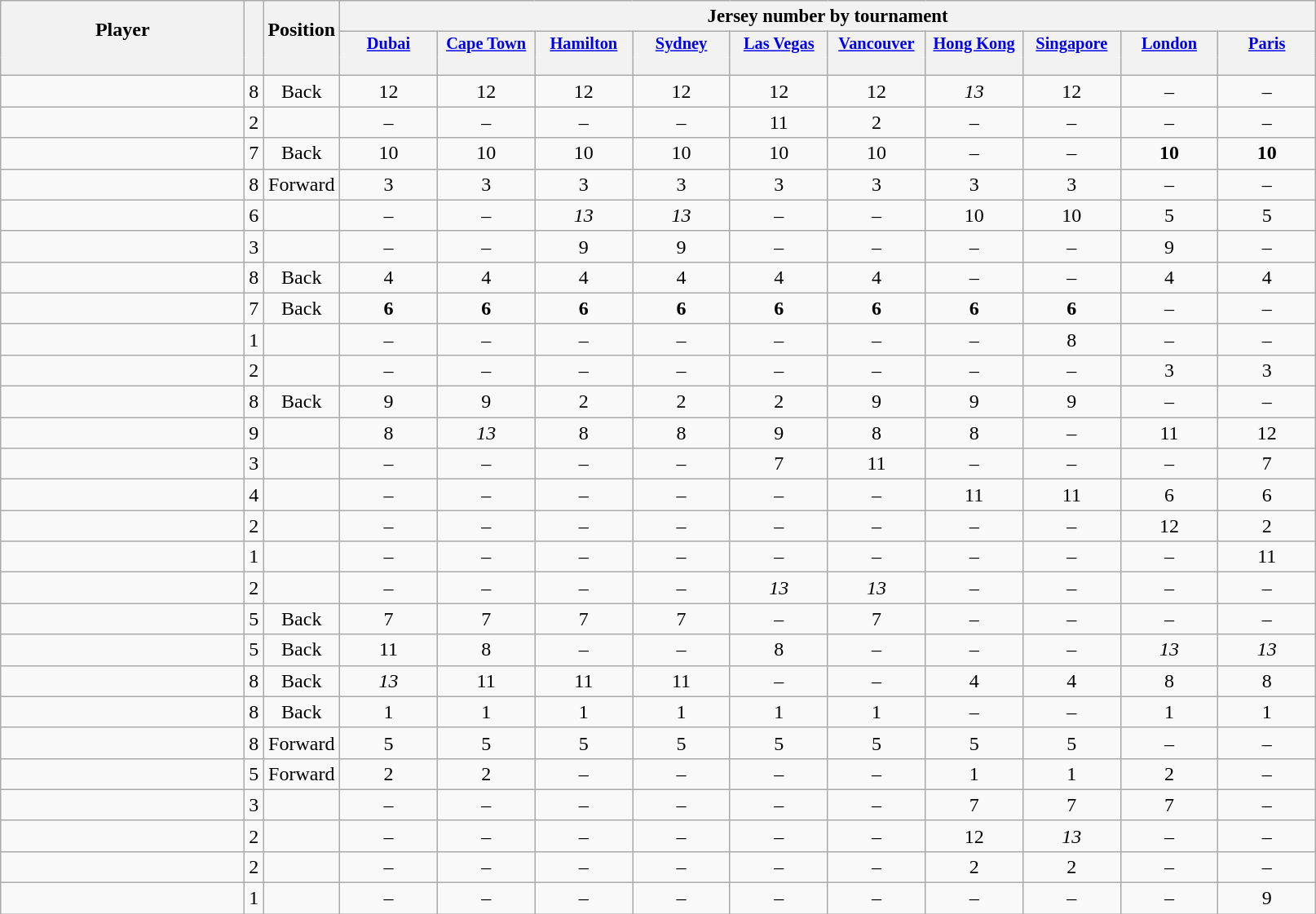<table class="wikitable sortable" style="text-align:center;">
<tr>
<th rowspan=2 style="border-bottom:0px; width:12em;">Player</th>
<th rowspan=2 style="border-bottom:0px;"></th>
<th rowspan=2 style="border-bottom:0px;">Position</th>
<th colspan=10 style="font-size:95%;">Jersey number by tournament</th>
</tr>
<tr>
<th style="vertical-align:top;width:5.5em;border-bottom:1px solid transparent;padding:2px;font-size:85%;"><a href='#'>Dubai</a></th>
<th style="vertical-align:top;width:5.5em;border-bottom:1px solid transparent;padding:2px;font-size:85%;"><a href='#'>Cape Town</a></th>
<th style="vertical-align:top;width:5.5em;border-bottom:1px solid transparent;padding:2px;font-size:85%;"><a href='#'>Hamilton</a></th>
<th style="vertical-align:top;width:5.5em;border-bottom:1px solid transparent;padding:2px;font-size:85%;"><a href='#'>Sydney</a></th>
<th style="vertical-align:top;width:5.5em;border-bottom:1px solid transparent;padding:2px;font-size:85%;"><a href='#'>Las Vegas</a></th>
<th style="vertical-align:top;width:5.5em;border-bottom:1px solid transparent;padding:2px;font-size:85%;"><a href='#'>Vancouver</a></th>
<th style="vertical-align:top;width:5.5em;border-bottom:1px solid transparent;padding:2px;font-size:85%;"><a href='#'>Hong Kong</a></th>
<th style="vertical-align:top;width:5.5em;border-bottom:1px solid transparent;padding:2px;font-size:85%;"><a href='#'>Singapore</a></th>
<th style="vertical-align:top;width:5.5em;border-bottom:1px solid transparent;padding:2px;font-size:85%;"><a href='#'>London</a></th>
<th style="vertical-align:top;width:5.5em;border-bottom:1px solid transparent;padding:2px;font-size:85%;"><a href='#'>Paris</a></th>
</tr>
<tr style="line-height:8px;">
<th style="border-top:1px solid transparent;"></th>
<th style="border-top:1px solid transparent;"> </th>
<th style="border-top:1px solid transparent;"> </th>
<th data-sort-type="number" style="border-top:1px solid transparent;"></th>
<th data-sort-type="number" style="border-top:1px solid transparent;"></th>
<th data-sort-type="number" style="border-top:1px solid transparent;"></th>
<th data-sort-type="number" style="border-top:1px solid transparent;"></th>
<th data-sort-type="number" style="border-top:1px solid transparent;"></th>
<th data-sort-type="number" style="border-top:1px solid transparent;"></th>
<th data-sort-type="number" style="border-top:1px solid transparent;"></th>
<th data-sort-type="number" style="border-top:1px solid transparent;"></th>
<th data-sort-type="number" style="border-top:1px solid transparent;"></th>
<th data-sort-type="number" style="border-top:1px solid transparent;"></th>
</tr>
<tr>
<td align=left></td>
<td>8</td>
<td>Back</td>
<td>12</td>
<td>12</td>
<td>12</td>
<td>12</td>
<td>12</td>
<td>12</td>
<td><em>13</em></td>
<td>12</td>
<td>–</td>
<td>–</td>
</tr>
<tr>
<td align=left></td>
<td>2</td>
<td></td>
<td>–</td>
<td>–</td>
<td>–</td>
<td>–</td>
<td>11</td>
<td>2</td>
<td>–</td>
<td>–</td>
<td>–</td>
<td>–</td>
</tr>
<tr>
<td align=left></td>
<td>7</td>
<td>Back</td>
<td>10</td>
<td>10</td>
<td>10</td>
<td>10</td>
<td>10</td>
<td>10</td>
<td>–</td>
<td>–</td>
<td><strong>10</strong></td>
<td><strong>10</strong></td>
</tr>
<tr>
<td align=left></td>
<td>8</td>
<td>Forward</td>
<td>3</td>
<td>3</td>
<td>3</td>
<td>3</td>
<td>3</td>
<td>3</td>
<td>3</td>
<td>3</td>
<td>–</td>
<td>–</td>
</tr>
<tr>
<td align=left></td>
<td>6</td>
<td></td>
<td>–</td>
<td>–</td>
<td><em>13</em></td>
<td><em>13</em></td>
<td>–</td>
<td>–</td>
<td>10</td>
<td>10</td>
<td>5</td>
<td>5</td>
</tr>
<tr>
<td align=left></td>
<td>3</td>
<td></td>
<td>–</td>
<td>–</td>
<td>9</td>
<td>9</td>
<td>–</td>
<td>–</td>
<td>–</td>
<td>–</td>
<td>9</td>
<td>–</td>
</tr>
<tr>
<td align=left></td>
<td>8</td>
<td>Back</td>
<td>4</td>
<td>4</td>
<td>4</td>
<td>4</td>
<td>4</td>
<td>4</td>
<td>–</td>
<td>–</td>
<td>4</td>
<td>4</td>
</tr>
<tr>
<td align=left></td>
<td>7</td>
<td>Back</td>
<td><strong>6</strong></td>
<td><strong>6</strong></td>
<td><strong>6</strong></td>
<td><strong>6</strong></td>
<td><strong>6</strong></td>
<td><strong>6</strong></td>
<td><strong>6</strong></td>
<td><strong>6</strong></td>
<td>–</td>
<td>–</td>
</tr>
<tr>
<td align=left></td>
<td>1</td>
<td></td>
<td>–</td>
<td>–</td>
<td>–</td>
<td>–</td>
<td>–</td>
<td>–</td>
<td>–</td>
<td>8</td>
<td>–</td>
<td>–</td>
</tr>
<tr>
<td align=left></td>
<td>2</td>
<td></td>
<td>–</td>
<td>–</td>
<td>–</td>
<td>–</td>
<td>–</td>
<td>–</td>
<td>–</td>
<td>–</td>
<td>3</td>
<td>3</td>
</tr>
<tr>
<td align=left></td>
<td>8</td>
<td>Back</td>
<td>9</td>
<td>9</td>
<td>2</td>
<td>2</td>
<td>2</td>
<td>9</td>
<td>9</td>
<td>9</td>
<td>–</td>
<td>–</td>
</tr>
<tr>
<td align=left></td>
<td>9</td>
<td></td>
<td>8</td>
<td><em>13</em></td>
<td>8</td>
<td>8</td>
<td>9</td>
<td>8</td>
<td>8</td>
<td>–</td>
<td>11</td>
<td>12</td>
</tr>
<tr>
<td align=left></td>
<td>3</td>
<td></td>
<td>–</td>
<td>–</td>
<td>–</td>
<td>–</td>
<td>7</td>
<td>11</td>
<td>–</td>
<td>–</td>
<td>–</td>
<td>7</td>
</tr>
<tr>
<td align=left></td>
<td>4</td>
<td></td>
<td>–</td>
<td>–</td>
<td>–</td>
<td>–</td>
<td>–</td>
<td>–</td>
<td>11</td>
<td>11</td>
<td>6</td>
<td>6</td>
</tr>
<tr>
<td align=left></td>
<td>2</td>
<td></td>
<td>–</td>
<td>–</td>
<td>–</td>
<td>–</td>
<td>–</td>
<td>–</td>
<td>–</td>
<td>–</td>
<td>12</td>
<td>2</td>
</tr>
<tr>
<td align=left></td>
<td>1</td>
<td></td>
<td>–</td>
<td>–</td>
<td>–</td>
<td>–</td>
<td>–</td>
<td>–</td>
<td>–</td>
<td>–</td>
<td>–</td>
<td>11</td>
</tr>
<tr>
<td align=left></td>
<td>2</td>
<td></td>
<td>–</td>
<td>–</td>
<td>–</td>
<td>–</td>
<td><em>13</em></td>
<td><em>13</em></td>
<td>–</td>
<td>–</td>
<td>–</td>
<td>–</td>
</tr>
<tr>
<td align=left></td>
<td>5</td>
<td>Back</td>
<td>7</td>
<td>7</td>
<td>7</td>
<td>7</td>
<td>–</td>
<td>7</td>
<td>–</td>
<td>–</td>
<td>–</td>
<td>–</td>
</tr>
<tr>
<td align=left></td>
<td>5</td>
<td>Back</td>
<td>11</td>
<td>8</td>
<td>–</td>
<td>–</td>
<td>8</td>
<td>–</td>
<td>–</td>
<td>–</td>
<td><em>13</em></td>
<td><em>13</em></td>
</tr>
<tr>
<td align=left></td>
<td>8</td>
<td>Back</td>
<td><em>13</em></td>
<td>11</td>
<td>11</td>
<td>11</td>
<td>–</td>
<td>–</td>
<td>4</td>
<td>4</td>
<td>8</td>
<td>8</td>
</tr>
<tr>
<td align=left style="padding-right:0px;"></td>
<td>8</td>
<td>Back</td>
<td>1</td>
<td>1</td>
<td>1</td>
<td>1</td>
<td>1</td>
<td>1</td>
<td>–</td>
<td>–</td>
<td>1</td>
<td>1</td>
</tr>
<tr>
<td align=left></td>
<td>8</td>
<td>Forward</td>
<td>5</td>
<td>5</td>
<td>5</td>
<td>5</td>
<td>5</td>
<td>5</td>
<td>5</td>
<td>5</td>
<td>–</td>
<td>–</td>
</tr>
<tr>
<td align=left></td>
<td>5</td>
<td>Forward</td>
<td>2</td>
<td>2</td>
<td>–</td>
<td>–</td>
<td>–</td>
<td>–</td>
<td>1</td>
<td>1</td>
<td>2</td>
<td>–</td>
</tr>
<tr>
<td align=left></td>
<td>3</td>
<td></td>
<td>–</td>
<td>–</td>
<td>–</td>
<td>–</td>
<td>–</td>
<td>–</td>
<td>7</td>
<td>7</td>
<td>7</td>
<td>–</td>
</tr>
<tr>
<td align=left></td>
<td>2</td>
<td></td>
<td>–</td>
<td>–</td>
<td>–</td>
<td>–</td>
<td>–</td>
<td>–</td>
<td>12</td>
<td><em>13</em></td>
<td>–</td>
<td>–</td>
</tr>
<tr>
<td align=left></td>
<td>2</td>
<td></td>
<td>–</td>
<td>–</td>
<td>–</td>
<td>–</td>
<td>–</td>
<td>–</td>
<td>2</td>
<td>2</td>
<td>–</td>
<td>–</td>
</tr>
<tr>
<td align=left></td>
<td>1</td>
<td></td>
<td>–</td>
<td>–</td>
<td>–</td>
<td>–</td>
<td>–</td>
<td>–</td>
<td>–</td>
<td>–</td>
<td>–</td>
<td>9</td>
</tr>
</table>
